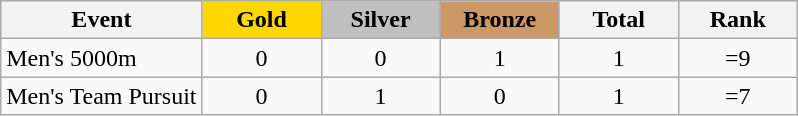<table class="wikitable sortable" border="1" style="text-align:center; font-size:100%;">
<tr>
<th style="width:15:em;">Event</th>
<td style="background:gold; width:4.5em; font-weight:bold;">Gold</td>
<td style="background:silver; width:4.5em; font-weight:bold;">Silver</td>
<td style="background:#cc9966; width:4.5em; font-weight:bold;">Bronze</td>
<th style="width:4.5em;">Total</th>
<th style="width:4.5em;">Rank</th>
</tr>
<tr>
<td align=left>Men's 5000m</td>
<td>0</td>
<td>0</td>
<td>1</td>
<td>1</td>
<td>=9</td>
</tr>
<tr>
<td align=left>Men's Team Pursuit</td>
<td>0</td>
<td>1</td>
<td>0</td>
<td>1</td>
<td>=7</td>
</tr>
</table>
